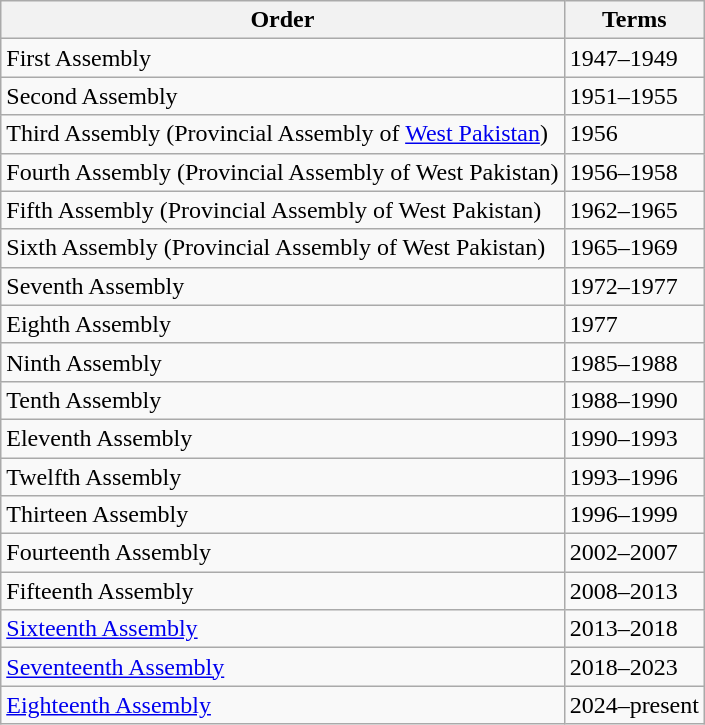<table class="wikitable">
<tr>
<th>Order</th>
<th>Terms</th>
</tr>
<tr>
<td>First Assembly</td>
<td align=left>1947–1949</td>
</tr>
<tr>
<td>Second Assembly</td>
<td align=left>1951–1955</td>
</tr>
<tr>
<td>Third Assembly (Provincial Assembly of <a href='#'>West Pakistan</a>)</td>
<td align="left">1956</td>
</tr>
<tr>
<td>Fourth Assembly (Provincial Assembly of West Pakistan)</td>
<td align="left">1956–1958</td>
</tr>
<tr>
<td>Fifth Assembly (Provincial Assembly of West Pakistan)</td>
<td align="left">1962–1965</td>
</tr>
<tr>
<td>Sixth Assembly (Provincial Assembly of West Pakistan)</td>
<td align="left">1965–1969</td>
</tr>
<tr>
<td>Seventh Assembly</td>
<td align=left>1972–1977</td>
</tr>
<tr>
<td>Eighth Assembly</td>
<td align=left>1977</td>
</tr>
<tr>
<td>Ninth Assembly</td>
<td align=left>1985–1988</td>
</tr>
<tr>
<td>Tenth Assembly</td>
<td align=left>1988–1990</td>
</tr>
<tr>
<td>Eleventh Assembly</td>
<td align=left>1990–1993</td>
</tr>
<tr>
<td>Twelfth Assembly</td>
<td align=left>1993–1996</td>
</tr>
<tr>
<td>Thirteen Assembly</td>
<td align=left>1996–1999</td>
</tr>
<tr>
<td>Fourteenth Assembly</td>
<td align=left>2002–2007</td>
</tr>
<tr>
<td>Fifteenth Assembly</td>
<td align=left>2008–2013</td>
</tr>
<tr>
<td><a href='#'>Sixteenth Assembly</a></td>
<td>2013–2018</td>
</tr>
<tr>
<td><a href='#'>Seventeenth Assembly</a></td>
<td>2018–2023</td>
</tr>
<tr>
<td><a href='#'>Eighteenth Assembly</a></td>
<td>2024–present</td>
</tr>
</table>
